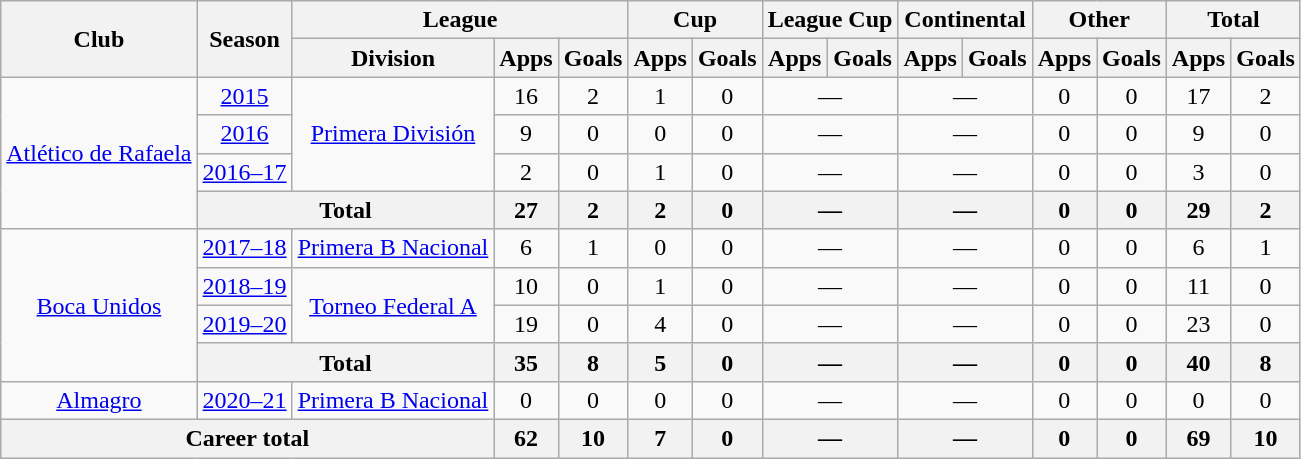<table class="wikitable" style="text-align:center">
<tr>
<th rowspan="2">Club</th>
<th rowspan="2">Season</th>
<th colspan="3">League</th>
<th colspan="2">Cup</th>
<th colspan="2">League Cup</th>
<th colspan="2">Continental</th>
<th colspan="2">Other</th>
<th colspan="2">Total</th>
</tr>
<tr>
<th>Division</th>
<th>Apps</th>
<th>Goals</th>
<th>Apps</th>
<th>Goals</th>
<th>Apps</th>
<th>Goals</th>
<th>Apps</th>
<th>Goals</th>
<th>Apps</th>
<th>Goals</th>
<th>Apps</th>
<th>Goals</th>
</tr>
<tr>
<td rowspan="4"><a href='#'>Atlético de Rafaela</a></td>
<td><a href='#'>2015</a></td>
<td rowspan="3"><a href='#'>Primera División</a></td>
<td>16</td>
<td>2</td>
<td>1</td>
<td>0</td>
<td colspan="2">—</td>
<td colspan="2">—</td>
<td>0</td>
<td>0</td>
<td>17</td>
<td>2</td>
</tr>
<tr>
<td><a href='#'>2016</a></td>
<td>9</td>
<td>0</td>
<td>0</td>
<td>0</td>
<td colspan="2">—</td>
<td colspan="2">—</td>
<td>0</td>
<td>0</td>
<td>9</td>
<td>0</td>
</tr>
<tr>
<td><a href='#'>2016–17</a></td>
<td>2</td>
<td>0</td>
<td>1</td>
<td>0</td>
<td colspan="2">—</td>
<td colspan="2">—</td>
<td>0</td>
<td>0</td>
<td>3</td>
<td>0</td>
</tr>
<tr>
<th colspan="2">Total</th>
<th>27</th>
<th>2</th>
<th>2</th>
<th>0</th>
<th colspan="2">—</th>
<th colspan="2">—</th>
<th>0</th>
<th>0</th>
<th>29</th>
<th>2</th>
</tr>
<tr>
<td rowspan="4"><a href='#'>Boca Unidos</a></td>
<td><a href='#'>2017–18</a></td>
<td rowspan="1"><a href='#'>Primera B Nacional</a></td>
<td>6</td>
<td>1</td>
<td>0</td>
<td>0</td>
<td colspan="2">—</td>
<td colspan="2">—</td>
<td>0</td>
<td>0</td>
<td>6</td>
<td>1</td>
</tr>
<tr>
<td><a href='#'>2018–19</a></td>
<td rowspan="2"><a href='#'>Torneo Federal A</a></td>
<td>10</td>
<td>0</td>
<td>1</td>
<td>0</td>
<td colspan="2">—</td>
<td colspan="2">—</td>
<td>0</td>
<td>0</td>
<td>11</td>
<td>0</td>
</tr>
<tr>
<td><a href='#'>2019–20</a></td>
<td>19</td>
<td>0</td>
<td>4</td>
<td>0</td>
<td colspan="2">—</td>
<td colspan="2">—</td>
<td>0</td>
<td>0</td>
<td>23</td>
<td>0</td>
</tr>
<tr>
<th colspan="2">Total</th>
<th>35</th>
<th>8</th>
<th>5</th>
<th>0</th>
<th colspan="2">—</th>
<th colspan="2">—</th>
<th>0</th>
<th>0</th>
<th>40</th>
<th>8</th>
</tr>
<tr>
<td rowspan="1"><a href='#'>Almagro</a></td>
<td><a href='#'>2020–21</a></td>
<td rowspan="1"><a href='#'>Primera B Nacional</a></td>
<td>0</td>
<td>0</td>
<td>0</td>
<td>0</td>
<td colspan="2">—</td>
<td colspan="2">—</td>
<td>0</td>
<td>0</td>
<td>0</td>
<td>0</td>
</tr>
<tr>
<th colspan="3">Career total</th>
<th>62</th>
<th>10</th>
<th>7</th>
<th>0</th>
<th colspan="2">—</th>
<th colspan="2">—</th>
<th>0</th>
<th>0</th>
<th>69</th>
<th>10</th>
</tr>
</table>
